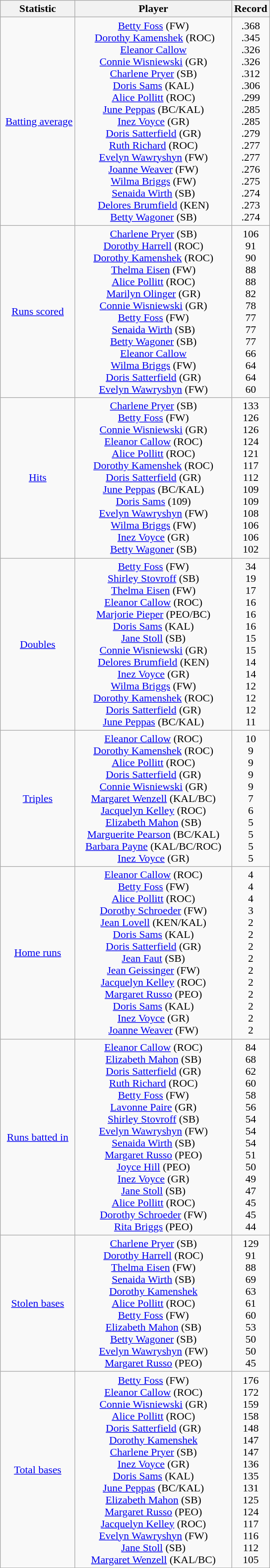<table class="wikitable">
<tr>
<th>Statistic</th>
<th>Player</th>
<th>Record</th>
</tr>
<tr align=center>
<td> <a href='#'>Batting average</a></td>
<td><a href='#'>Betty Foss</a> (FW)<br>    <a href='#'>Dorothy Kamenshek</a> (ROC)   <br><a href='#'>Eleanor Callow</a><br><a href='#'>Connie Wisniewski</a> (GR)<br><a href='#'>Charlene Pryer</a> (SB)<br><a href='#'>Doris Sams</a> (KAL)<br><a href='#'>Alice Pollitt</a> (ROC)<br><a href='#'>June Peppas</a> (BC/KAL)<br><a href='#'>Inez Voyce</a> (GR)<br><a href='#'>Doris Satterfield</a> (GR)<br><a href='#'>Ruth Richard</a> (ROC)<br><a href='#'>Evelyn Wawryshyn</a> (FW)<br><a href='#'>Joanne Weaver</a> (FW)<br><a href='#'>Wilma Briggs</a> (FW)<br><a href='#'>Senaida Wirth</a> (SB)<br><a href='#'>Delores Brumfield</a> (KEN)<br><a href='#'>Betty Wagoner</a> (SB)</td>
<td>.368 <br> .345 <br> .326 <br> .326 <br> .312 <br> .306 <br> .299 <br> .285 <br> .285 <br> .279 <br> .277 <br> .277 <br> .276 <br> .275 <br> .274 <br> .273 <br> .274</td>
</tr>
<tr align=center>
<td><a href='#'>Runs scored</a></td>
<td><a href='#'>Charlene Pryer</a> (SB)<br><a href='#'>Dorothy Harrell</a> (ROC)<br><a href='#'>Dorothy Kamenshek</a> (ROC)<br><a href='#'>Thelma Eisen</a> (FW)<br><a href='#'>Alice Pollitt</a> (ROC)<br><a href='#'>Marilyn Olinger</a> (GR)<br><a href='#'>Connie Wisniewski</a> (GR)<br><a href='#'>Betty Foss</a> (FW)<br><a href='#'>Senaida Wirth</a> (SB)<br><a href='#'>Betty Wagoner</a> (SB)<br><a href='#'>Eleanor Callow</a><br><a href='#'>Wilma Briggs</a> (FW)<br><a href='#'>Doris Satterfield</a> (GR)<br><a href='#'>Evelyn Wawryshyn</a> (FW)</td>
<td>106 <br> 91 <br> 90 <br> 88 <br> 88 <br> 82 <br> 78 <br> 77 <br> 77 <br> 77 <br> 66 <br> 64 <br>64 <br> 60</td>
</tr>
<tr align=center>
<td><a href='#'>Hits</a></td>
<td><a href='#'>Charlene Pryer</a> (SB)<br><a href='#'>Betty Foss</a> (FW)<br><a href='#'>Connie Wisniewski</a> (GR)<br><a href='#'>Eleanor Callow</a> (ROC)<br><a href='#'>Alice Pollitt</a> (ROC)<br><a href='#'>Dorothy Kamenshek</a> (ROC)<br><a href='#'>Doris Satterfield</a> (GR)<br><a href='#'>June Peppas</a> (BC/KAL)<br><a href='#'>Doris Sams</a> (109)<br><a href='#'>Evelyn Wawryshyn</a> (FW)<br><a href='#'>Wilma Briggs</a> (FW)<br><a href='#'>Inez Voyce</a> (GR)<br><a href='#'>Betty Wagoner</a> (SB)</td>
<td>133 <br> 126 <br> 126 <br> 124 <br> 121 <br> 117 <br> 112 <br> 109 <br> 109 <br> 108 <br> 106 <br> 106 <br> 102</td>
</tr>
<tr align=center>
<td><a href='#'>Doubles</a></td>
<td><a href='#'>Betty Foss</a> (FW)<br><a href='#'>Shirley Stovroff</a> (SB)<br><a href='#'>Thelma Eisen</a> (FW)<br><a href='#'>Eleanor Callow</a> (ROC)<br><a href='#'>Marjorie Pieper</a> (PEO/BC)<br><a href='#'>Doris Sams</a> (KAL)<br><a href='#'>Jane Stoll</a> (SB)<br><a href='#'>Connie Wisniewski</a> (GR)<br><a href='#'>Delores Brumfield</a> (KEN)<br><a href='#'>Inez Voyce</a> (GR)<br><a href='#'>Wilma Briggs</a> (FW)<br><a href='#'>Dorothy Kamenshek</a> (ROC)<br><a href='#'>Doris Satterfield</a> (GR)<br><a href='#'>June Peppas</a> (BC/KAL)</td>
<td>34 <br> 19 <br> 17 <br> 16 <br> 16 <br> 16 <br> 15 <br> 15 <br> 14 <br> 14 <br> 12 <br> 12 <br> 12 <br> 11</td>
</tr>
<tr align=center>
<td><a href='#'>Triples</a></td>
<td><a href='#'>Eleanor Callow</a> (ROC)<br><a href='#'>Dorothy Kamenshek</a> (ROC)<br><a href='#'>Alice Pollitt</a> (ROC)<br><a href='#'>Doris Satterfield</a> (GR)<br><a href='#'>Connie Wisniewski</a> (GR)<br><a href='#'>Margaret Wenzell</a> (KAL/BC)<br><a href='#'>Jacquelyn Kelley</a> (ROC)<br><a href='#'>Elizabeth Mahon</a> (SB)<br><a href='#'>Marguerite Pearson</a> (BC/KAL)<br>   <a href='#'>Barbara Payne</a> (KAL/BC/ROC)   <br><a href='#'>Inez Voyce</a> (GR)</td>
<td>10 <br> 9 <br> 9 <br> 9 <br> 9 <br> 7 <br> 6 <br> 5 <br> 5 <br> 5 <br> 5</td>
</tr>
<tr align=center>
<td><a href='#'>Home runs</a></td>
<td><a href='#'>Eleanor Callow</a> (ROC)<br><a href='#'>Betty Foss</a> (FW)<br><a href='#'>Alice Pollitt</a> (ROC)<br><a href='#'>Dorothy Schroeder</a> (FW)<br><a href='#'>Jean Lovell</a> (KEN/KAL)<br><a href='#'>Doris Sams</a> (KAL)<br><a href='#'>Doris Satterfield</a> (GR)<br><a href='#'>Jean Faut</a> (SB)<br><a href='#'>Jean Geissinger</a> (FW)<br><a href='#'>Jacquelyn Kelley</a> (ROC)<br><a href='#'>Margaret Russo</a> (PEO)<br><a href='#'>Doris Sams</a> (KAL)<br><a href='#'>Inez Voyce</a> (GR)<br><a href='#'>Joanne Weaver</a> (FW)</td>
<td>4 <br> 4 <br> 4 <br> 3 <br> 2 <br> 2 <br> 2 <br> 2 <br> 2 <br> 2 <br> 2 <br> 2 <br> 2 <br> 2</td>
</tr>
<tr align=center>
<td><a href='#'>Runs batted in</a></td>
<td><a href='#'>Eleanor Callow</a> (ROC)<br><a href='#'>Elizabeth Mahon</a> (SB)<br><a href='#'>Doris Satterfield</a> (GR)<br><a href='#'>Ruth Richard</a> (ROC)<br><a href='#'>Betty Foss</a> (FW)<br><a href='#'>Lavonne Paire</a> (GR)<br><a href='#'>Shirley Stovroff</a> (SB)<br><a href='#'>Evelyn Wawryshyn</a> (FW)<br><a href='#'>Senaida Wirth</a> (SB)<br><a href='#'>Margaret Russo</a> (PEO)<br><a href='#'>Joyce Hill</a> (PEO)<br><a href='#'>Inez Voyce</a> (GR)<br><a href='#'>Jane Stoll</a> (SB)<br><a href='#'>Alice Pollitt</a> (ROC)<br><a href='#'>Dorothy Schroeder</a> (FW)<br><a href='#'>Rita Briggs</a> (PEO)</td>
<td>84 <br> 68 <br> 62 <br> 60 <br> 58 <br> 56 <br> 54 <br> 54 <br> 54 <br> 51 <br> 50 <br> 49 <br> 47 <br> 45 <br> 45 <br> 44</td>
</tr>
<tr align=center>
<td><a href='#'>Stolen bases</a></td>
<td><a href='#'>Charlene Pryer</a> (SB)<br><a href='#'>Dorothy Harrell</a> (ROC)<br><a href='#'>Thelma Eisen</a> (FW)<br><a href='#'>Senaida Wirth</a> (SB)<br><a href='#'>Dorothy Kamenshek</a><br><a href='#'>Alice Pollitt</a> (ROC)<br><a href='#'>Betty Foss</a> (FW)<br><a href='#'>Elizabeth Mahon</a> (SB)<br><a href='#'>Betty Wagoner</a> (SB)<br><a href='#'>Evelyn Wawryshyn</a> (FW)<br><a href='#'>Margaret Russo</a> (PEO)</td>
<td>129 <br> 91 <br> 88 <br> 69 <br> 63 <br> 61 <br> 60 <br> 53 <br> 50 <br> 50 <br> 45</td>
</tr>
<tr align=center>
<td><a href='#'>Total bases</a></td>
<td><a href='#'>Betty Foss</a> (FW)<br><a href='#'>Eleanor Callow</a> (ROC)<br><a href='#'>Connie Wisniewski</a> (GR)<br><a href='#'>Alice Pollitt</a> (ROC)<br><a href='#'>Doris Satterfield</a> (GR)<br><a href='#'>Dorothy Kamenshek</a><br><a href='#'>Charlene Pryer</a> (SB)<br><a href='#'>Inez Voyce</a> (GR)<br><a href='#'>Doris Sams</a> (KAL)<br><a href='#'>June Peppas</a> (BC/KAL)<br><a href='#'>Elizabeth Mahon</a> (SB)<br><a href='#'>Margaret Russo</a> (PEO)<br><a href='#'>Jacquelyn Kelley</a> (ROC)<br><a href='#'>Evelyn Wawryshyn</a> (FW)<br><a href='#'>Jane Stoll</a> (SB)<br><a href='#'>Margaret Wenzell</a> (KAL/BC)</td>
<td>176 <br> 172 <br> 159 <br> 158 <br> 148 <br> 147 <br> 147 <br> 136 <br> 135 <br> 131 <br> 125 <br> 124 <br> 117 <br> 116 <br> 112 <br> 105</td>
</tr>
</table>
